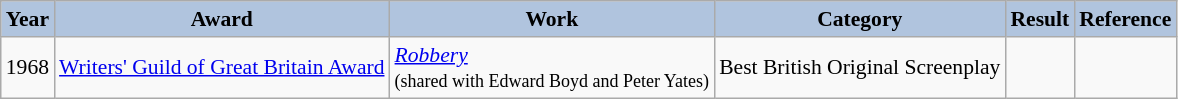<table class="wikitable" style="font-size:90%">
<tr style="text-align:center;">
<th style="background:#B0C4DE;">Year</th>
<th style="background:#B0C4DE;">Award</th>
<th style="background:#B0C4DE;">Work</th>
<th style="background:#B0C4DE;">Category</th>
<th style="background:#B0C4DE;">Result</th>
<th style="background:#B0C4DE;">Reference</th>
</tr>
<tr>
<td>1968</td>
<td><a href='#'>Writers' Guild of Great Britain Award</a></td>
<td><em><a href='#'>Robbery</a></em><br><small>(shared with Edward Boyd and Peter Yates)</small></td>
<td>Best British Original Screenplay</td>
<td></td>
<td></td>
</tr>
</table>
